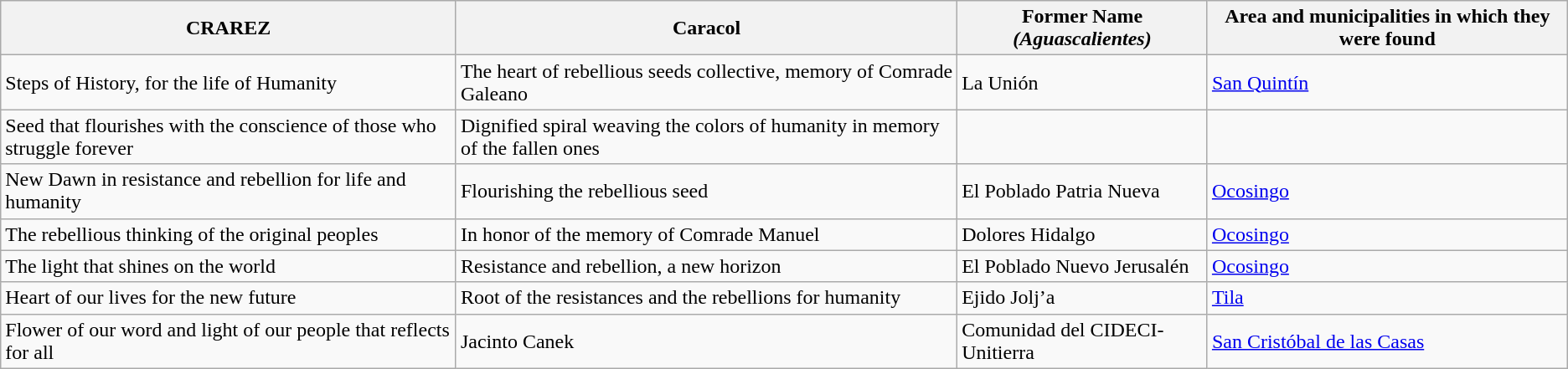<table class="wikitable">
<tr>
<th>CRAREZ</th>
<th>Caracol</th>
<th>Former Name <em>(Aguascalientes)</em></th>
<th>Area and municipalities in which they were found</th>
</tr>
<tr>
<td>Steps of History, for the life of Humanity</td>
<td>The heart of rebellious seeds collective, memory of Comrade Galeano</td>
<td>La Unión</td>
<td><a href='#'>San Quintín</a></td>
</tr>
<tr>
<td>Seed that flourishes with the conscience of those who struggle forever</td>
<td>Dignified spiral weaving the colors of humanity in memory of the fallen ones</td>
<td></td>
<td></td>
</tr>
<tr>
<td>New Dawn in resistance and rebellion for life and humanity</td>
<td>Flourishing the rebellious seed</td>
<td>El Poblado Patria Nueva</td>
<td><a href='#'>Ocosingo</a></td>
</tr>
<tr>
<td>The rebellious thinking of the original peoples</td>
<td>In honor of the memory of Comrade Manuel</td>
<td>Dolores Hidalgo</td>
<td><a href='#'>Ocosingo</a></td>
</tr>
<tr>
<td>The light that shines on the world</td>
<td>Resistance and rebellion, a new horizon</td>
<td>El Poblado Nuevo Jerusalén</td>
<td><a href='#'>Ocosingo</a></td>
</tr>
<tr>
<td>Heart of our lives for the new future</td>
<td>Root of the resistances and the rebellions for humanity</td>
<td>Ejido Jolj’a</td>
<td><a href='#'>Tila</a></td>
</tr>
<tr>
<td>Flower of our word and light of our people that reflects for all</td>
<td>Jacinto Canek</td>
<td>Comunidad del CIDECI-Unitierra</td>
<td><a href='#'>San Cristóbal de las Casas</a></td>
</tr>
</table>
